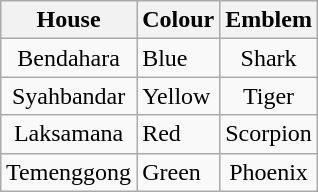<table class="wikitable" style="margin-left: auto; margin-right: auto; border: none;">
<tr>
<th>House</th>
<th>Colour</th>
<th>Emblem</th>
</tr>
<tr>
<td style="text-align: center;">Bendahara</td>
<td>  Blue</td>
<td style="text-align: center;">Shark</td>
</tr>
<tr>
<td style="text-align: center;">Syahbandar</td>
<td> Yellow</td>
<td style="text-align: center;">Tiger</td>
</tr>
<tr>
<td style="text-align: center;">Laksamana</td>
<td> Red</td>
<td style="text-align: center;">Scorpion</td>
</tr>
<tr>
<td style="text-align: center;">Temenggong</td>
<td> Green</td>
<td style="text-align: center;">Phoenix</td>
</tr>
</table>
